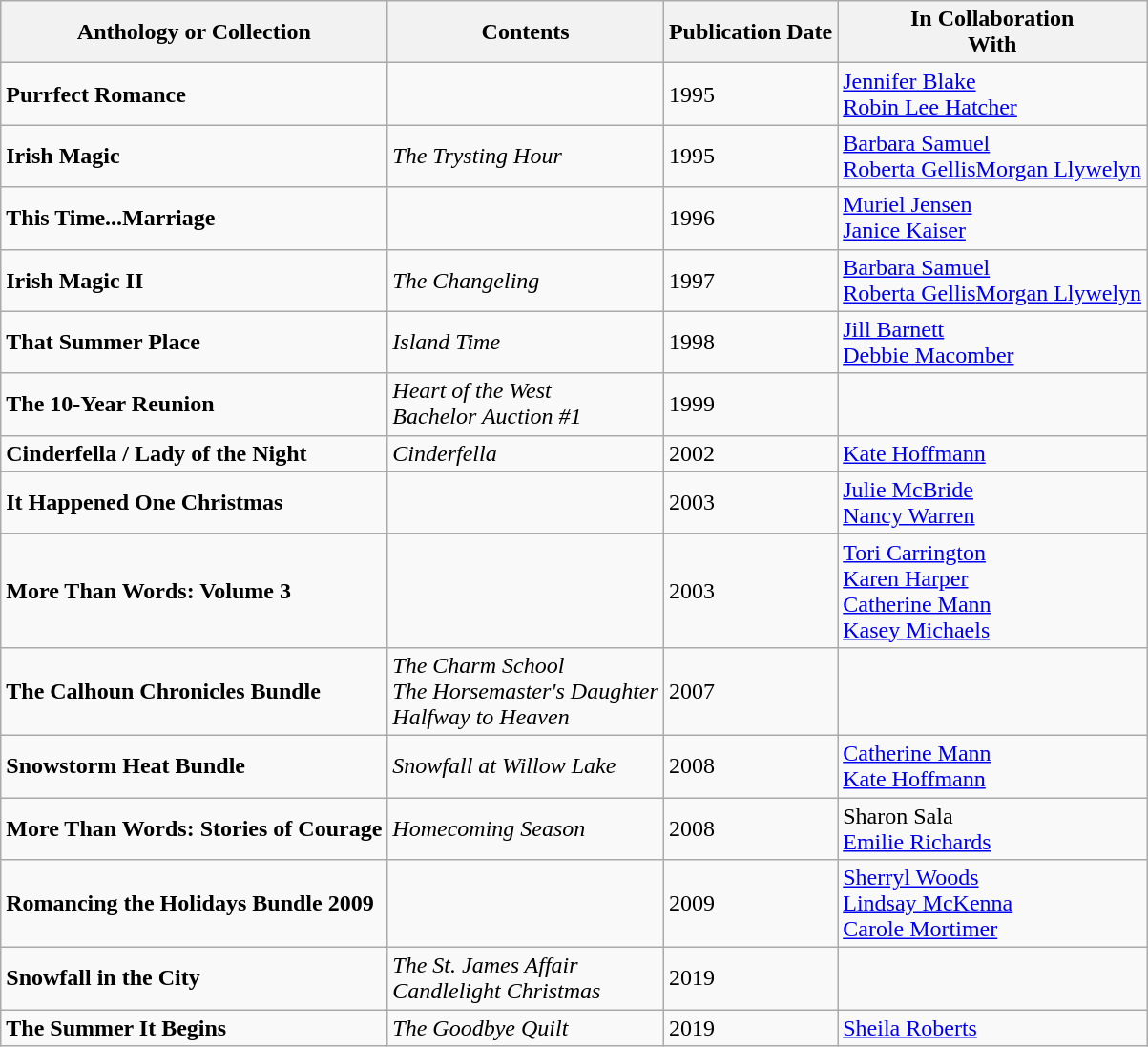<table class="wikitable">
<tr>
<th>Anthology or Collection</th>
<th>Contents</th>
<th>Publication Date</th>
<th>In Collaboration<br>With</th>
</tr>
<tr>
<td><strong>Purrfect Romance</strong></td>
<td></td>
<td>1995</td>
<td><a href='#'>Jennifer Blake</a><br><a href='#'>Robin Lee Hatcher</a></td>
</tr>
<tr>
<td><strong>Irish Magic</strong></td>
<td><em>The Trysting Hour</em></td>
<td>1995</td>
<td><a href='#'>Barbara Samuel</a><br><a href='#'>Roberta Gellis</a><a href='#'>Morgan Llywelyn</a></td>
</tr>
<tr>
<td><strong>This Time...Marriage</strong></td>
<td></td>
<td>1996</td>
<td><a href='#'>Muriel Jensen</a><br><a href='#'>Janice Kaiser</a></td>
</tr>
<tr>
<td><strong>Irish Magic II</strong></td>
<td><em>The Changeling</em></td>
<td>1997</td>
<td><a href='#'>Barbara Samuel</a><br><a href='#'>Roberta Gellis</a><a href='#'>Morgan Llywelyn</a></td>
</tr>
<tr>
<td><strong>That Summer Place</strong></td>
<td><em>Island Time</em></td>
<td>1998</td>
<td><a href='#'>Jill Barnett</a><br><a href='#'>Debbie Macomber</a></td>
</tr>
<tr>
<td><strong>The 10-Year Reunion</strong></td>
<td><em>Heart of the West</em><br><em>Bachelor Auction #1</em></td>
<td>1999</td>
<td></td>
</tr>
<tr>
<td><strong>Cinderfella / Lady of the Night</strong></td>
<td><em>Cinderfella</em></td>
<td>2002</td>
<td><a href='#'>Kate Hoffmann</a></td>
</tr>
<tr>
<td><strong>It Happened One Christmas</strong></td>
<td></td>
<td>2003</td>
<td><a href='#'>Julie McBride</a><br><a href='#'>Nancy Warren</a></td>
</tr>
<tr>
<td><strong>More Than Words: Volume 3</strong></td>
<td></td>
<td>2003</td>
<td><a href='#'>Tori Carrington</a><br><a href='#'>Karen Harper</a><br><a href='#'>Catherine Mann</a><br><a href='#'>Kasey Michaels</a></td>
</tr>
<tr>
<td><strong>The Calhoun Chronicles Bundle</strong></td>
<td><em>The Charm School</em><br><em>The Horsemaster's Daughter</em><br><em>Halfway to Heaven</em></td>
<td>2007</td>
<td></td>
</tr>
<tr>
<td><strong>Snowstorm Heat Bundle</strong></td>
<td><em>Snowfall at Willow Lake</em></td>
<td>2008</td>
<td><a href='#'>Catherine Mann</a><br><a href='#'>Kate Hoffmann</a></td>
</tr>
<tr>
<td><strong>More Than Words: Stories of Courage</strong></td>
<td><em>Homecoming Season</em></td>
<td>2008</td>
<td>Sharon Sala<br><a href='#'>Emilie Richards</a></td>
</tr>
<tr>
<td><strong>Romancing the Holidays Bundle 2009</strong></td>
<td></td>
<td>2009</td>
<td><a href='#'>Sherryl Woods</a><br><a href='#'>Lindsay McKenna</a><br><a href='#'>Carole Mortimer</a></td>
</tr>
<tr>
<td><strong>Snowfall in the City</strong></td>
<td><em>The St. James Affair</em><br><em>Candlelight Christmas</em></td>
<td>2019</td>
<td></td>
</tr>
<tr>
<td><strong>The Summer It Begins</strong></td>
<td><em>The Goodbye Quilt</em></td>
<td>2019</td>
<td><a href='#'>Sheila Roberts</a></td>
</tr>
</table>
